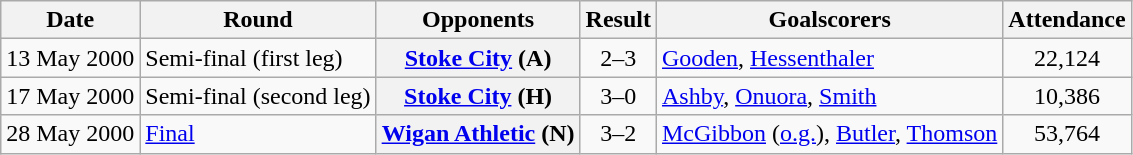<table class="wikitable plainrowheaders sortable">
<tr>
<th scope=col>Date</th>
<th scope=col>Round</th>
<th scope=col>Opponents</th>
<th scope=col>Result</th>
<th scope=col class=unsortable>Goalscorers</th>
<th scope=col>Attendance</th>
</tr>
<tr>
<td>13 May 2000</td>
<td>Semi-final (first leg)</td>
<th scope=row><a href='#'>Stoke City</a> (A)</th>
<td align=center>2–3</td>
<td><a href='#'>Gooden</a>, <a href='#'>Hessenthaler</a></td>
<td align=center>22,124</td>
</tr>
<tr>
<td>17 May 2000</td>
<td>Semi-final (second leg)</td>
<th scope=row><a href='#'>Stoke City</a> (H)</th>
<td align=center>3–0 </td>
<td><a href='#'>Ashby</a>, <a href='#'>Onuora</a>, <a href='#'>Smith</a></td>
<td align=center>10,386</td>
</tr>
<tr>
<td>28 May 2000</td>
<td><a href='#'>Final</a></td>
<th scope=row><a href='#'>Wigan Athletic</a> (N)</th>
<td align=center>3–2 </td>
<td><a href='#'>McGibbon</a> (<a href='#'>o.g.</a>), <a href='#'>Butler</a>, <a href='#'>Thomson</a></td>
<td align=center>53,764</td>
</tr>
</table>
